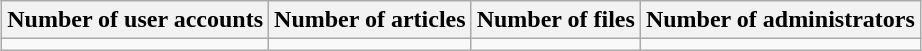<table class="wikitable" style="margin:1em auto; text-align:center">
<tr>
<th>Number of user accounts</th>
<th>Number of articles</th>
<th>Number of files</th>
<th>Number of administrators</th>
</tr>
<tr>
<td></td>
<td></td>
<td></td>
<td></td>
</tr>
</table>
